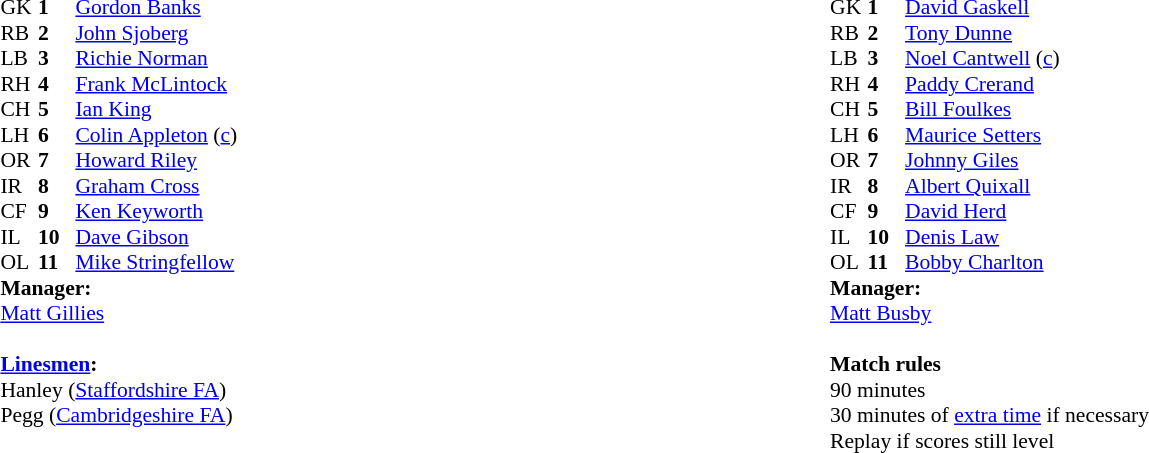<table width=92%>
<tr>
<td style="vertical-align:top"></td>
<td style="vertical-align:top;width:50%"><br><table cellspacing="0" cellpadding="0" style="font-size:90%;margin:auto">
<tr>
<th width="25"></th>
<th width="25"></th>
</tr>
<tr>
<td>GK</td>
<td><strong>1</strong></td>
<td> <a href='#'>Gordon Banks</a></td>
</tr>
<tr>
<td>RB</td>
<td><strong>2</strong></td>
<td> <a href='#'>John Sjoberg</a></td>
</tr>
<tr>
<td>LB</td>
<td><strong>3</strong></td>
<td> <a href='#'>Richie Norman</a></td>
</tr>
<tr>
<td>RH</td>
<td><strong>4</strong></td>
<td> <a href='#'>Frank McLintock</a></td>
</tr>
<tr>
<td>CH</td>
<td><strong>5</strong></td>
<td> <a href='#'>Ian King</a></td>
</tr>
<tr>
<td>LH</td>
<td><strong>6</strong></td>
<td> <a href='#'>Colin Appleton</a> (<a href='#'>c</a>)</td>
</tr>
<tr>
<td>OR</td>
<td><strong>7</strong></td>
<td> <a href='#'>Howard Riley</a></td>
</tr>
<tr>
<td>IR</td>
<td><strong>8</strong></td>
<td> <a href='#'>Graham Cross</a></td>
</tr>
<tr>
<td>CF</td>
<td><strong>9</strong></td>
<td> <a href='#'>Ken Keyworth</a></td>
</tr>
<tr>
<td>IL</td>
<td><strong>10</strong></td>
<td> <a href='#'>Dave Gibson</a></td>
</tr>
<tr>
<td>OL</td>
<td><strong>11</strong></td>
<td> <a href='#'>Mike Stringfellow</a></td>
</tr>
<tr>
<td colspan=4><strong>Manager:</strong></td>
</tr>
<tr>
<td colspan=4> <a href='#'>Matt Gillies</a></td>
</tr>
<tr>
<td><br></td>
</tr>
<tr>
<td colspan=4><strong><a href='#'>Linesmen</a>:</strong></td>
</tr>
<tr>
<td colspan=4>Hanley (<a href='#'>Staffordshire FA</a>)</td>
</tr>
<tr>
<td colspan=4>Pegg (<a href='#'>Cambridgeshire FA</a>)</td>
</tr>
<tr>
</tr>
</table>
</td>
<td style="vertical-align:top"></td>
<td style="vertical-align:top;width:50%"><br><table cellspacing="0" cellpadding="0" style="font-size:90%;margin:auto">
<tr>
<th width="25"></th>
<th width="25"></th>
</tr>
<tr>
<td>GK</td>
<td><strong>1</strong></td>
<td> <a href='#'>David Gaskell</a></td>
</tr>
<tr>
<td>RB</td>
<td><strong>2</strong></td>
<td> <a href='#'>Tony Dunne</a></td>
</tr>
<tr>
<td>LB</td>
<td><strong>3</strong></td>
<td> <a href='#'>Noel Cantwell</a> (<a href='#'>c</a>)</td>
</tr>
<tr>
<td>RH</td>
<td><strong>4</strong></td>
<td> <a href='#'>Paddy Crerand</a></td>
</tr>
<tr>
<td>CH</td>
<td><strong>5</strong></td>
<td> <a href='#'>Bill Foulkes</a></td>
</tr>
<tr>
<td>LH</td>
<td><strong>6</strong></td>
<td> <a href='#'>Maurice Setters</a></td>
</tr>
<tr>
<td>OR</td>
<td><strong>7</strong></td>
<td> <a href='#'>Johnny Giles</a></td>
</tr>
<tr>
<td>IR</td>
<td><strong>8</strong></td>
<td> <a href='#'>Albert Quixall</a></td>
</tr>
<tr>
<td>CF</td>
<td><strong>9</strong></td>
<td> <a href='#'>David Herd</a></td>
</tr>
<tr>
<td>IL</td>
<td><strong>10</strong></td>
<td> <a href='#'>Denis Law</a></td>
</tr>
<tr>
<td>OL</td>
<td><strong>11</strong></td>
<td> <a href='#'>Bobby Charlton</a></td>
</tr>
<tr>
<td colspan=4><strong>Manager:</strong></td>
</tr>
<tr>
<td colspan=4> <a href='#'>Matt Busby</a></td>
</tr>
<tr>
<td><br></td>
</tr>
<tr>
<td colspan=4><strong>Match rules</strong></td>
</tr>
<tr>
<td colspan=4>90 minutes</td>
</tr>
<tr>
<td colspan=4>30 minutes of <a href='#'>extra time</a> if necessary</td>
</tr>
<tr>
<td colspan=4>Replay if scores still level</td>
</tr>
</table>
</td>
</tr>
</table>
